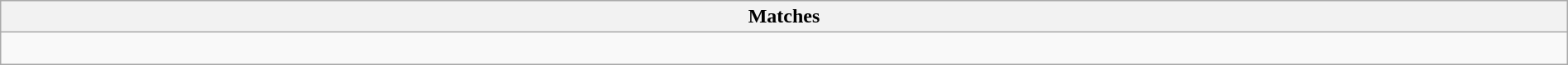<table class="wikitable collapsible collapsed" style="width:100%;">
<tr>
<th>Matches</th>
</tr>
<tr>
<td><br></td>
</tr>
</table>
